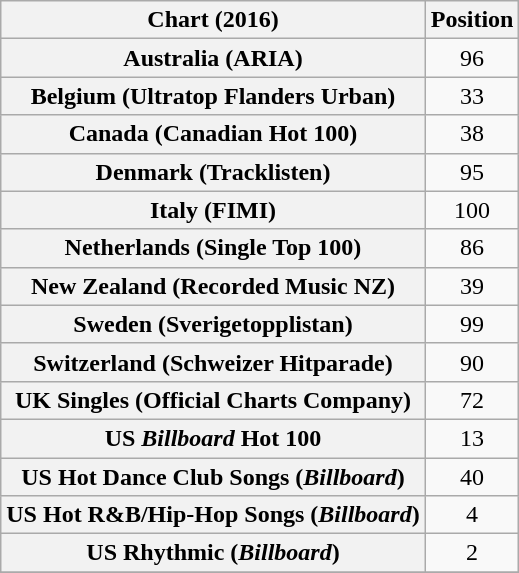<table class="wikitable plainrowheaders sortable" style="text-align:center">
<tr>
<th>Chart (2016)</th>
<th>Position</th>
</tr>
<tr>
<th scope="row">Australia (ARIA)</th>
<td>96</td>
</tr>
<tr>
<th scope="row">Belgium (Ultratop Flanders Urban)</th>
<td>33</td>
</tr>
<tr>
<th scope="row">Canada (Canadian Hot 100)</th>
<td>38</td>
</tr>
<tr>
<th scope="row">Denmark (Tracklisten)</th>
<td>95</td>
</tr>
<tr>
<th scope="row">Italy (FIMI)</th>
<td>100</td>
</tr>
<tr>
<th scope="row">Netherlands (Single Top 100)</th>
<td>86</td>
</tr>
<tr>
<th scope="row">New Zealand (Recorded Music NZ)</th>
<td>39</td>
</tr>
<tr>
<th scope="row">Sweden (Sverigetopplistan)</th>
<td>99</td>
</tr>
<tr>
<th scope="row">Switzerland (Schweizer Hitparade)</th>
<td>90</td>
</tr>
<tr>
<th scope="row">UK Singles (Official Charts Company)</th>
<td>72</td>
</tr>
<tr>
<th scope="row">US <em>Billboard</em> Hot 100</th>
<td>13</td>
</tr>
<tr>
<th scope="row">US Hot Dance Club Songs (<em>Billboard</em>)</th>
<td>40</td>
</tr>
<tr>
<th scope="row">US Hot R&B/Hip-Hop Songs (<em>Billboard</em>)</th>
<td>4</td>
</tr>
<tr>
<th scope="row">US Rhythmic (<em>Billboard</em>)</th>
<td>2</td>
</tr>
<tr>
</tr>
</table>
